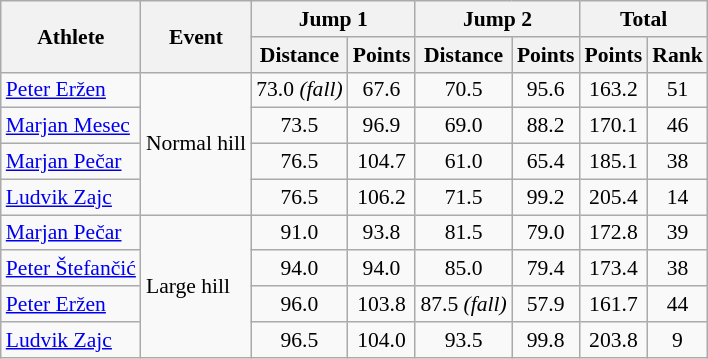<table class="wikitable" style="font-size:90%">
<tr>
<th rowspan="2">Athlete</th>
<th rowspan="2">Event</th>
<th colspan="2">Jump 1</th>
<th colspan="2">Jump 2</th>
<th colspan="2">Total</th>
</tr>
<tr>
<th>Distance</th>
<th>Points</th>
<th>Distance</th>
<th>Points</th>
<th>Points</th>
<th>Rank</th>
</tr>
<tr>
<td><a href='#'>Peter Eržen</a></td>
<td rowspan="4">Normal hill</td>
<td align="center">73.0 <em>(fall)</em></td>
<td align="center">67.6</td>
<td align="center">70.5</td>
<td align="center">95.6</td>
<td align="center">163.2</td>
<td align="center">51</td>
</tr>
<tr>
<td><a href='#'>Marjan Mesec</a></td>
<td align="center">73.5</td>
<td align="center">96.9</td>
<td align="center">69.0</td>
<td align="center">88.2</td>
<td align="center">170.1</td>
<td align="center">46</td>
</tr>
<tr>
<td><a href='#'>Marjan Pečar</a></td>
<td align="center">76.5</td>
<td align="center">104.7</td>
<td align="center">61.0</td>
<td align="center">65.4</td>
<td align="center">185.1</td>
<td align="center">38</td>
</tr>
<tr>
<td><a href='#'>Ludvik Zajc</a></td>
<td align="center">76.5</td>
<td align="center">106.2</td>
<td align="center">71.5</td>
<td align="center">99.2</td>
<td align="center">205.4</td>
<td align="center">14</td>
</tr>
<tr>
<td><a href='#'>Marjan Pečar</a></td>
<td rowspan="4">Large hill</td>
<td align="center">91.0</td>
<td align="center">93.8</td>
<td align="center">81.5</td>
<td align="center">79.0</td>
<td align="center">172.8</td>
<td align="center">39</td>
</tr>
<tr>
<td><a href='#'>Peter Štefančić</a></td>
<td align="center">94.0</td>
<td align="center">94.0</td>
<td align="center">85.0</td>
<td align="center">79.4</td>
<td align="center">173.4</td>
<td align="center">38</td>
</tr>
<tr>
<td><a href='#'>Peter Eržen</a></td>
<td align="center">96.0</td>
<td align="center">103.8</td>
<td align="center">87.5 <em>(fall)</em></td>
<td align="center">57.9</td>
<td align="center">161.7</td>
<td align="center">44</td>
</tr>
<tr>
<td><a href='#'>Ludvik Zajc</a></td>
<td align="center">96.5</td>
<td align="center">104.0</td>
<td align="center">93.5</td>
<td align="center">99.8</td>
<td align="center">203.8</td>
<td align="center">9</td>
</tr>
</table>
